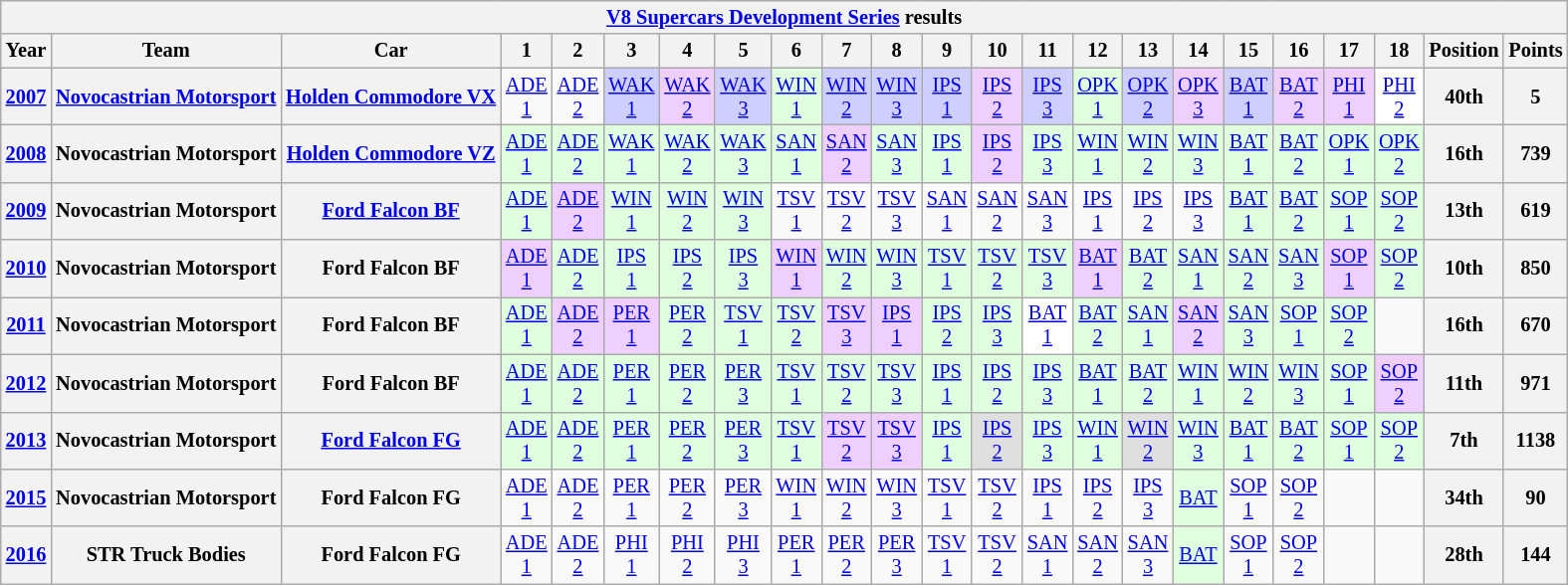<table class="wikitable" style="text-align:center; font-size:85%">
<tr>
<th colspan=23><a href='#'>V8 Supercars Development Series</a> results</th>
</tr>
<tr>
<th>Year</th>
<th>Team</th>
<th>Car</th>
<th>1</th>
<th>2</th>
<th>3</th>
<th>4</th>
<th>5</th>
<th>6</th>
<th>7</th>
<th>8</th>
<th>9</th>
<th>10</th>
<th>11</th>
<th>12</th>
<th>13</th>
<th>14</th>
<th>15</th>
<th>16</th>
<th>17</th>
<th>18</th>
<th>Position</th>
<th>Points</th>
</tr>
<tr>
<th><a href='#'>2007</a></th>
<th nowrap><a href='#'>Novocastrian Motorsport</a></th>
<th nowrap><a href='#'>Holden Commodore VX</a></th>
<td><a href='#'>ADE<br>1</a></td>
<td><a href='#'>ADE<br>2</a></td>
<td style="background:#cfcfff;"><a href='#'>WAK<br>1</a><br></td>
<td style="background:#efcfff;"><a href='#'>WAK<br>2</a><br></td>
<td style="background:#cfcfff;"><a href='#'>WAK<br>3</a><br></td>
<td style="background:#dfffdf;"><a href='#'>WIN<br>1</a><br></td>
<td style="background:#cfcfff;"><a href='#'>WIN<br>2</a><br></td>
<td style="background:#cfcfff;"><a href='#'>WIN<br>3</a><br></td>
<td style="background:#cfcfff;"><a href='#'>IPS<br>1</a><br></td>
<td style="background:#efcfff;"><a href='#'>IPS<br>2</a><br></td>
<td style="background:#cfcfff;"><a href='#'>IPS<br>3</a><br></td>
<td style="background:#dfffdf;"><a href='#'>OPK<br>1</a><br></td>
<td style="background:#cfcfff;"><a href='#'>OPK<br>2</a><br></td>
<td style="background:#efcfff;"><a href='#'>OPK<br>3</a><br></td>
<td style="background:#cfcfff;"><a href='#'>BAT<br>1</a><br></td>
<td style="background:#efcfff;"><a href='#'>BAT<br>2</a><br></td>
<td style="background:#efcfff;"><a href='#'>PHI<br>1</a><br></td>
<td style="background:#ffffff;"><a href='#'>PHI<br>2</a><br></td>
<th>40th</th>
<th>5</th>
</tr>
<tr>
<th><a href='#'>2008</a></th>
<th>Novocastrian Motorsport</th>
<th><a href='#'>Holden Commodore VZ</a></th>
<td style="background:#dfffdf;"><a href='#'>ADE<br>1</a><br></td>
<td style="background:#dfffdf;"><a href='#'>ADE<br>2</a><br></td>
<td style="background:#dfffdf;"><a href='#'>WAK<br>1</a><br></td>
<td style="background:#dfffdf;"><a href='#'>WAK<br>2</a><br></td>
<td style="background:#dfffdf;"><a href='#'>WAK<br>3</a><br></td>
<td style="background:#dfffdf;"><a href='#'>SAN<br>1</a><br></td>
<td style="background:#efcfff;"><a href='#'>SAN<br>2</a><br></td>
<td style="background:#dfffdf;"><a href='#'>SAN<br>3</a><br></td>
<td style="background:#dfffdf;"><a href='#'>IPS<br>1</a><br></td>
<td style="background:#efcfff;"><a href='#'>IPS<br>2</a><br></td>
<td style="background:#dfffdf;"><a href='#'>IPS<br>3</a><br></td>
<td style="background:#dfffdf;"><a href='#'>WIN<br>1</a><br></td>
<td style="background:#dfffdf;"><a href='#'>WIN<br>2</a><br></td>
<td style="background:#dfffdf;"><a href='#'>WIN<br>3</a><br></td>
<td style="background:#dfffdf;"><a href='#'>BAT<br>1</a><br></td>
<td style="background:#dfffdf;"><a href='#'>BAT<br>2</a><br></td>
<td style="background:#dfffdf;"><a href='#'>OPK<br>1</a><br></td>
<td style="background:#dfffdf;"><a href='#'>OPK<br>2</a><br></td>
<th>16th</th>
<th>739</th>
</tr>
<tr>
<th><a href='#'>2009</a></th>
<th>Novocastrian Motorsport</th>
<th><a href='#'>Ford Falcon BF</a></th>
<td style="background:#dfffdf;"><a href='#'>ADE<br>1</a><br></td>
<td style="background:#efcfff;"><a href='#'>ADE<br>2</a><br></td>
<td style="background:#dfffdf;"><a href='#'>WIN<br>1</a><br></td>
<td style="background:#dfffdf;"><a href='#'>WIN<br>2</a><br></td>
<td style="background:#dfffdf;"><a href='#'>WIN<br>3</a><br></td>
<td><a href='#'>TSV<br>1</a></td>
<td><a href='#'>TSV<br>2</a></td>
<td><a href='#'>TSV<br>3</a></td>
<td><a href='#'>SAN<br>1</a></td>
<td><a href='#'>SAN<br>2</a></td>
<td><a href='#'>SAN<br>3</a></td>
<td><a href='#'>IPS<br>1</a></td>
<td><a href='#'>IPS<br>2</a></td>
<td><a href='#'>IPS<br>3</a></td>
<td style="background:#dfffdf;"><a href='#'>BAT<br>1</a><br></td>
<td style="background:#dfffdf;"><a href='#'>BAT<br>2</a><br></td>
<td style="background:#dfffdf;"><a href='#'>SOP<br>1</a><br></td>
<td style="background:#dfffdf;"><a href='#'>SOP<br>2</a><br></td>
<th>13th</th>
<th>619</th>
</tr>
<tr>
<th><a href='#'>2010</a></th>
<th>Novocastrian Motorsport</th>
<th>Ford Falcon BF</th>
<td style="background:#efcfff;"><a href='#'>ADE<br>1</a><br></td>
<td style="background:#dfffdf;"><a href='#'>ADE<br>2</a><br></td>
<td style="background:#dfffdf;"><a href='#'>IPS<br>1</a><br></td>
<td style="background:#dfffdf;"><a href='#'>IPS<br>2</a><br></td>
<td style="background:#dfffdf;"><a href='#'>IPS<br>3</a><br></td>
<td style="background:#efcfff;"><a href='#'>WIN<br>1</a><br></td>
<td style="background:#dfffdf;"><a href='#'>WIN<br>2</a><br></td>
<td style="background:#dfffdf;"><a href='#'>WIN<br>3</a><br></td>
<td style="background:#dfffdf;"><a href='#'>TSV<br>1</a><br></td>
<td style="background:#dfffdf;"><a href='#'>TSV<br>2</a><br></td>
<td style="background:#dfffdf;"><a href='#'>TSV<br>3</a><br></td>
<td style="background:#efcfff;"><a href='#'>BAT<br>1</a><br></td>
<td style="background:#dfffdf;"><a href='#'>BAT<br>2</a><br></td>
<td style="background:#dfffdf;"><a href='#'>SAN<br>1</a><br></td>
<td style="background:#dfffdf;"><a href='#'>SAN<br>2</a><br></td>
<td style="background:#dfffdf;"><a href='#'>SAN<br>3</a><br></td>
<td style="background:#efcfff;"><a href='#'>SOP<br>1</a><br></td>
<td style="background:#dfffdf;"><a href='#'>SOP<br>2</a><br></td>
<th>10th</th>
<th>850</th>
</tr>
<tr>
<th><a href='#'>2011</a></th>
<th>Novocastrian Motorsport</th>
<th>Ford Falcon BF</th>
<td style="background:#dfffdf;"><a href='#'>ADE<br>1</a><br></td>
<td style="background:#efcfff;"><a href='#'>ADE<br>2</a><br></td>
<td style="background:#efcfff;"><a href='#'>PER<br>1</a><br></td>
<td style="background:#dfffdf;"><a href='#'>PER<br>2</a><br></td>
<td style="background:#dfffdf;"><a href='#'>TSV<br>1</a><br></td>
<td style="background:#dfffdf;"><a href='#'>TSV<br>2</a><br></td>
<td style="background:#efcfff;"><a href='#'>TSV<br>3</a><br></td>
<td style="background:#efcfff;"><a href='#'>IPS<br>1</a><br></td>
<td style="background:#dfffdf;"><a href='#'>IPS<br>2</a><br></td>
<td style="background:#dfffdf;"><a href='#'>IPS<br>3</a><br></td>
<td style="background:#ffffff;"><a href='#'>BAT<br>1</a><br></td>
<td style="background:#dfffdf;"><a href='#'>BAT<br>2</a><br></td>
<td style="background:#dfffdf;"><a href='#'>SAN<br>1</a><br></td>
<td style="background:#efcfff;"><a href='#'>SAN<br>2</a><br></td>
<td style="background:#dfffdf;"><a href='#'>SAN<br>3</a><br></td>
<td style="background:#dfffdf;"><a href='#'>SOP<br>1</a><br></td>
<td style="background:#dfffdf;"><a href='#'>SOP<br>2</a><br></td>
<td></td>
<th>16th</th>
<th>670</th>
</tr>
<tr>
<th><a href='#'>2012</a></th>
<th>Novocastrian Motorsport</th>
<th>Ford Falcon BF</th>
<td style="background:#dfffdf;"><a href='#'>ADE<br>1</a><br></td>
<td style="background:#dfffdf;"><a href='#'>ADE<br>2</a><br></td>
<td style="background:#dfffdf;"><a href='#'>PER<br>1</a><br></td>
<td style="background:#dfffdf;"><a href='#'>PER<br>2</a><br></td>
<td style="background:#dfffdf;"><a href='#'>PER<br>3</a><br></td>
<td style="background:#dfffdf;"><a href='#'>TSV<br>1</a><br></td>
<td style="background:#dfffdf;"><a href='#'>TSV<br>2</a><br></td>
<td style="background:#dfffdf;"><a href='#'>TSV<br>3</a><br></td>
<td style="background:#dfffdf;"><a href='#'>IPS<br>1</a><br></td>
<td style="background:#dfffdf;"><a href='#'>IPS<br>2</a><br></td>
<td style="background:#dfffdf;"><a href='#'>IPS<br>3</a><br></td>
<td style="background:#dfffdf;"><a href='#'>BAT<br>1</a><br></td>
<td style="background:#dfffdf;"><a href='#'>BAT<br>2</a><br></td>
<td style="background:#dfffdf;"><a href='#'>WIN<br>1</a><br></td>
<td style="background:#dfffdf;"><a href='#'>WIN<br>2</a><br></td>
<td style="background:#dfffdf;"><a href='#'>WIN<br>3</a><br></td>
<td style="background:#dfffdf;"><a href='#'>SOP<br>1</a><br></td>
<td style="background:#efcfff;"><a href='#'>SOP<br>2</a><br></td>
<th>11th</th>
<th>971</th>
</tr>
<tr>
<th><a href='#'>2013</a></th>
<th>Novocastrian Motorsport</th>
<th><a href='#'>Ford Falcon FG</a></th>
<td style="background:#dfffdf;"><a href='#'>ADE<br>1</a><br></td>
<td style="background:#dfffdf;"><a href='#'>ADE<br>2</a><br></td>
<td style="background:#dfffdf;"><a href='#'>PER<br>1</a><br></td>
<td style="background:#dfffdf;"><a href='#'>PER<br>2</a><br></td>
<td style="background:#dfffdf;"><a href='#'>PER<br>3</a><br></td>
<td style="background:#dfffdf;"><a href='#'>TSV<br>1</a><br></td>
<td style="background:#efcfff;"><a href='#'>TSV<br>2</a><br></td>
<td style="background:#efcfff;"><a href='#'>TSV<br>3</a><br></td>
<td style="background:#dfffdf;"><a href='#'>IPS<br>1</a><br></td>
<td style="background:#dfdfdf;"><a href='#'>IPS<br>2</a><br></td>
<td style="background:#dfffdf;"><a href='#'>IPS<br>3</a><br></td>
<td style="background:#dfffdf;"><a href='#'>WIN<br>1</a><br></td>
<td style="background:#dfdfdf;"><a href='#'>WIN<br>2</a><br></td>
<td style="background:#dfffdf;"><a href='#'>WIN<br>3</a><br></td>
<td style="background:#dfffdf;"><a href='#'>BAT<br>1</a><br></td>
<td style="background:#dfffdf;"><a href='#'>BAT<br>2</a><br></td>
<td style="background:#dfffdf;"><a href='#'>SOP<br>1</a><br></td>
<td style="background:#dfffdf;"><a href='#'>SOP<br>2</a><br></td>
<th>7th</th>
<th>1138</th>
</tr>
<tr>
<th><a href='#'>2015</a></th>
<th>Novocastrian Motorsport</th>
<th>Ford Falcon FG</th>
<td><a href='#'>ADE<br>1</a></td>
<td><a href='#'>ADE<br>2</a></td>
<td><a href='#'>PER<br>1</a></td>
<td><a href='#'>PER<br>2</a></td>
<td><a href='#'>PER<br>3</a></td>
<td><a href='#'>WIN<br>1</a></td>
<td><a href='#'>WIN<br>2</a></td>
<td><a href='#'>WIN<br>3</a></td>
<td><a href='#'>TSV<br>1</a></td>
<td><a href='#'>TSV<br>2</a></td>
<td><a href='#'>IPS<br>1</a></td>
<td><a href='#'>IPS<br>2</a></td>
<td><a href='#'>IPS<br>3</a></td>
<td style="background: #dfffdf"><a href='#'>BAT</a><br></td>
<td><a href='#'>SOP<br>1</a></td>
<td><a href='#'>SOP<br>2</a></td>
<td></td>
<td></td>
<th>34th</th>
<th>90</th>
</tr>
<tr>
<th><a href='#'>2016</a></th>
<th>STR Truck Bodies</th>
<th>Ford Falcon FG</th>
<td><a href='#'>ADE<br>1</a></td>
<td><a href='#'>ADE<br>2</a></td>
<td><a href='#'>PHI<br>1</a></td>
<td><a href='#'>PHI<br>2</a></td>
<td><a href='#'>PHI<br>3</a></td>
<td><a href='#'>PER<br>1</a></td>
<td><a href='#'>PER<br>2</a></td>
<td><a href='#'>PER<br>3</a></td>
<td><a href='#'>TSV<br>1</a></td>
<td><a href='#'>TSV<br>2</a></td>
<td><a href='#'>SAN<br>1</a></td>
<td><a href='#'>SAN<br>2</a></td>
<td><a href='#'>SAN<br>3</a></td>
<td style="background: #dfffdf"><a href='#'>BAT</a><br></td>
<td><a href='#'>SOP<br>1</a></td>
<td><a href='#'>SOP<br>2</a></td>
<td></td>
<td></td>
<th>28th</th>
<th>144</th>
</tr>
</table>
